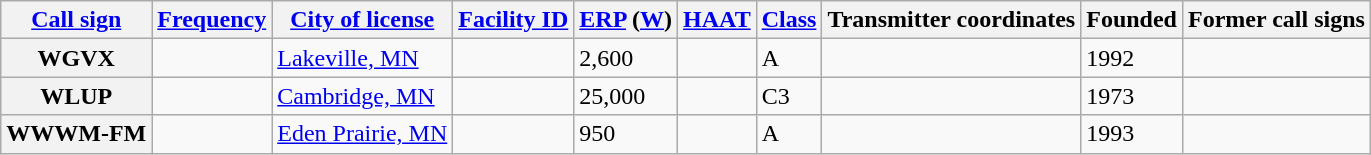<table class="wikitable">
<tr>
<th scope="col"><a href='#'>Call sign</a></th>
<th scope="col"><a href='#'>Frequency</a></th>
<th scope="col"><a href='#'>City of license</a></th>
<th scope="col"><a href='#'>Facility ID</a></th>
<th scope="col"><a href='#'>ERP</a> (<a href='#'>W</a>)</th>
<th scope="col"><a href='#'>HAAT</a></th>
<th scope="col"><a href='#'>Class</a></th>
<th scope="col">Transmitter coordinates</th>
<th scope="col">Founded</th>
<th scope="col">Former call signs</th>
</tr>
<tr>
<th scope="row">WGVX</th>
<td></td>
<td><a href='#'>Lakeville, MN</a></td>
<td></td>
<td>2,600</td>
<td></td>
<td>A</td>
<td></td>
<td>1992</td>
<td></td>
</tr>
<tr>
<th scope="row">WLUP</th>
<td></td>
<td><a href='#'>Cambridge, MN</a></td>
<td></td>
<td>25,000</td>
<td></td>
<td>C3</td>
<td></td>
<td>1973</td>
<td></td>
</tr>
<tr>
<th scope="row">WWWM-FM</th>
<td></td>
<td><a href='#'>Eden Prairie, MN</a></td>
<td></td>
<td>950</td>
<td></td>
<td>A</td>
<td></td>
<td>1993</td>
<td></td>
</tr>
</table>
